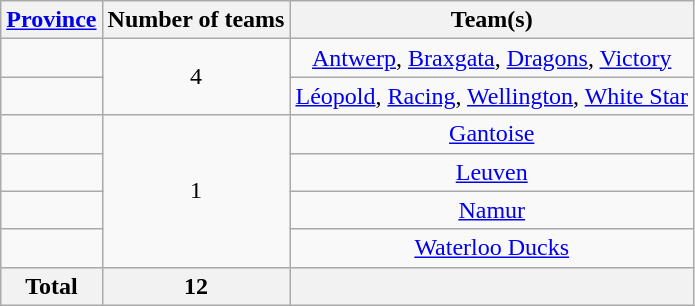<table class="wikitable" style="text-align:center">
<tr>
<th><a href='#'>Province</a></th>
<th>Number of teams</th>
<th>Team(s)</th>
</tr>
<tr>
<td align="left"></td>
<td rowspan=2>4</td>
<td><a href='#'>Antwerp</a>, <a href='#'>Braxgata</a>, <a href='#'>Dragons</a>, <a href='#'>Victory</a></td>
</tr>
<tr>
<td align="left"></td>
<td><a href='#'>Léopold</a>, <a href='#'>Racing</a>, <a href='#'>Wellington</a>, <a href='#'>White Star</a></td>
</tr>
<tr>
<td align="left"></td>
<td rowspan=4>1</td>
<td><a href='#'>Gantoise</a></td>
</tr>
<tr>
<td align=left></td>
<td><a href='#'>Leuven</a></td>
</tr>
<tr>
<td align=left></td>
<td><a href='#'>Namur</a></td>
</tr>
<tr>
<td align=left></td>
<td><a href='#'>Waterloo Ducks</a></td>
</tr>
<tr>
<th>Total</th>
<th>12</th>
<th></th>
</tr>
</table>
